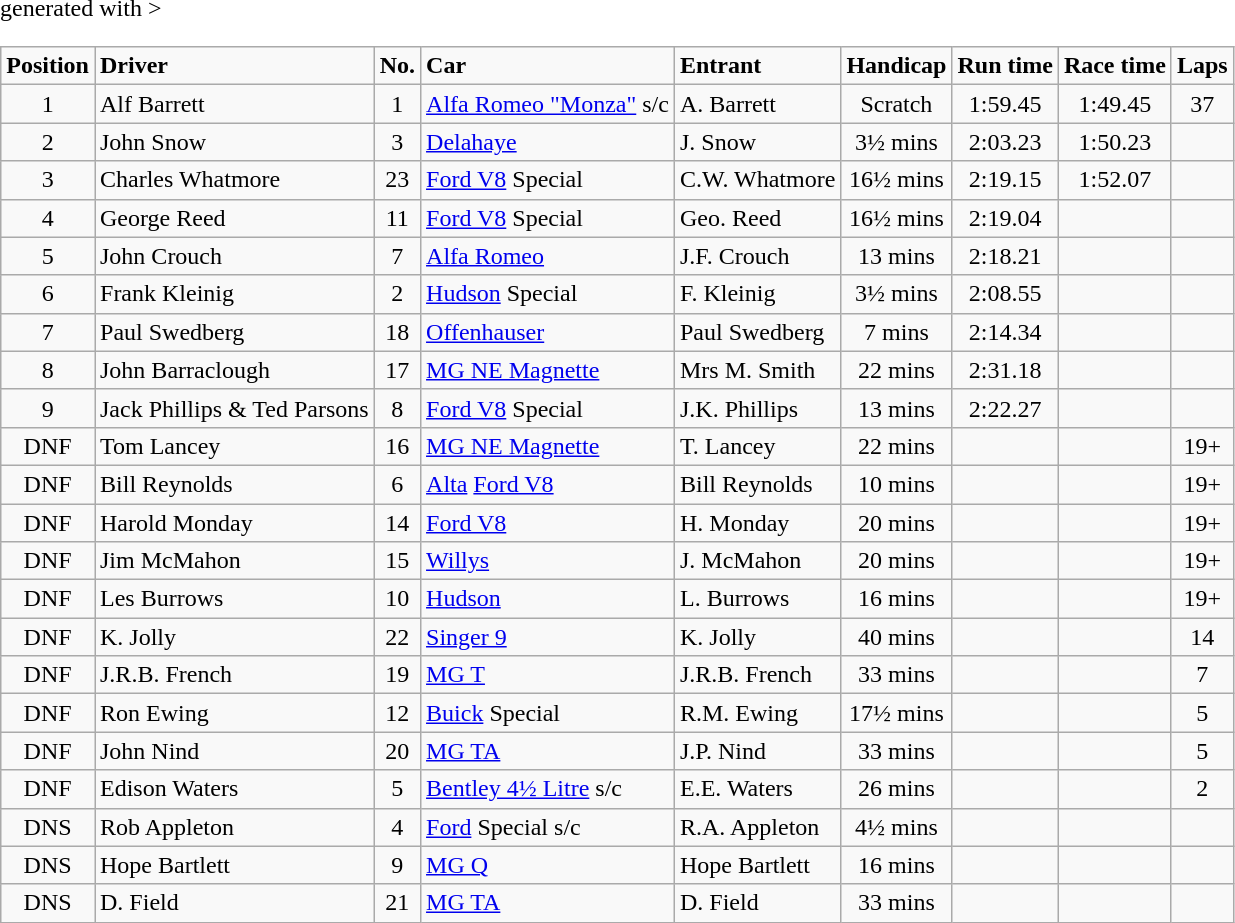<table class="wikitable" <hiddentext>generated with >
<tr style="font-weight:bold">
<td align="center">Position</td>
<td>Driver</td>
<td align="center">No.</td>
<td>Car</td>
<td>Entrant</td>
<td align="center">Handicap</td>
<td align="center">Run time</td>
<td align="center">Race time</td>
<td align="center">Laps</td>
</tr>
<tr>
<td height="14" align="center">1</td>
<td>Alf Barrett</td>
<td align="center">1</td>
<td><a href='#'>Alfa Romeo "Monza"</a> s/c</td>
<td>A. Barrett</td>
<td align="center">Scratch</td>
<td align="center">1:59.45</td>
<td align="center">1:49.45</td>
<td align="center">37</td>
</tr>
<tr>
<td height="14" align="center">2</td>
<td>John Snow</td>
<td align="center">3</td>
<td><a href='#'>Delahaye</a></td>
<td>J. Snow</td>
<td align="center">3½ mins</td>
<td align="center">2:03.23</td>
<td align="center">1:50.23</td>
<td align="center"> </td>
</tr>
<tr>
<td height="14" align="center">3</td>
<td>Charles Whatmore</td>
<td align="center">23</td>
<td><a href='#'>Ford V8</a> Special</td>
<td>C.W. Whatmore</td>
<td align="center">16½ mins</td>
<td align="center">2:19.15</td>
<td align="center">1:52.07</td>
<td align="center"> </td>
</tr>
<tr>
<td height="14" align="center">4</td>
<td>George Reed</td>
<td align="center">11</td>
<td><a href='#'>Ford V8</a> Special</td>
<td>Geo. Reed</td>
<td align="center">16½ mins</td>
<td align="center">2:19.04</td>
<td align="center"></td>
<td align="center"> </td>
</tr>
<tr>
<td height="14" align="center">5</td>
<td>John Crouch</td>
<td align="center">7</td>
<td><a href='#'>Alfa Romeo</a></td>
<td>J.F. Crouch</td>
<td align="center">13 mins</td>
<td align="center">2:18.21</td>
<td align="center"> </td>
<td align="center"> </td>
</tr>
<tr>
<td height="14" align="center">6</td>
<td>Frank Kleinig</td>
<td align="center">2</td>
<td><a href='#'>Hudson</a> Special</td>
<td>F. Kleinig</td>
<td align="center">3½ mins</td>
<td align="center">2:08.55</td>
<td align="center"> </td>
<td align="center"> </td>
</tr>
<tr>
<td height="14" align="center">7</td>
<td>Paul Swedberg</td>
<td align="center">18</td>
<td><a href='#'>Offenhauser</a></td>
<td>Paul Swedberg</td>
<td align="center">7 mins</td>
<td align="center">2:14.34</td>
<td align="center"> </td>
<td align="center"> </td>
</tr>
<tr>
<td height="14" align="center">8</td>
<td>John Barraclough</td>
<td align="center">17</td>
<td><a href='#'>MG NE Magnette</a></td>
<td>Mrs M. Smith</td>
<td align="center">22 mins</td>
<td align="center">2:31.18</td>
<td align="center"> </td>
<td align="center"> </td>
</tr>
<tr>
<td height="14" align="center">9</td>
<td>Jack Phillips & Ted Parsons</td>
<td align="center">8</td>
<td><a href='#'>Ford V8</a> Special</td>
<td>J.K. Phillips</td>
<td align="center">13 mins</td>
<td align="center">2:22.27</td>
<td align="center"> </td>
<td align="center"> </td>
</tr>
<tr>
<td height="14" align="center">DNF</td>
<td>Tom Lancey</td>
<td align="center">16</td>
<td><a href='#'>MG NE Magnette</a></td>
<td>T. Lancey</td>
<td align="center">22 mins</td>
<td align="center"> </td>
<td align="center"> </td>
<td align="center">19+</td>
</tr>
<tr>
<td height="14" align="center">DNF</td>
<td>Bill Reynolds</td>
<td align="center">6</td>
<td><a href='#'>Alta</a> <a href='#'>Ford V8</a></td>
<td>Bill Reynolds</td>
<td align="center">10 mins</td>
<td align="center"> </td>
<td align="center"> </td>
<td align="center">19+</td>
</tr>
<tr>
<td height="14" align="center">DNF</td>
<td>Harold Monday</td>
<td align="center">14</td>
<td><a href='#'>Ford V8</a></td>
<td>H. Monday</td>
<td align="center">20 mins</td>
<td align="center"> </td>
<td align="center"> </td>
<td align="center">19+</td>
</tr>
<tr>
<td height="14" align="center">DNF</td>
<td>Jim McMahon</td>
<td align="center">15</td>
<td><a href='#'>Willys</a></td>
<td>J. McMahon</td>
<td align="center">20 mins</td>
<td align="center"> </td>
<td align="center"> </td>
<td align="center">19+</td>
</tr>
<tr>
<td height="14" align="center">DNF</td>
<td>Les Burrows</td>
<td align="center">10</td>
<td><a href='#'>Hudson</a></td>
<td>L. Burrows</td>
<td align="center">16 mins</td>
<td align="center"> </td>
<td align="center"> </td>
<td align="center">19+</td>
</tr>
<tr>
<td height="14" align="center">DNF</td>
<td>K. Jolly</td>
<td align="center">22</td>
<td><a href='#'>Singer 9</a></td>
<td>K. Jolly</td>
<td align="center">40 mins</td>
<td align="center"> </td>
<td align="center"> </td>
<td align="center">14</td>
</tr>
<tr>
<td height="14" align="center">DNF</td>
<td>J.R.B. French</td>
<td align="center">19</td>
<td><a href='#'>MG T</a></td>
<td>J.R.B. French</td>
<td align="center">33 mins</td>
<td align="center"> </td>
<td align="center"> </td>
<td align="center">7</td>
</tr>
<tr>
<td height="14" align="center">DNF</td>
<td>Ron Ewing</td>
<td align="center">12</td>
<td><a href='#'>Buick</a> Special</td>
<td>R.M. Ewing</td>
<td align="center">17½ mins</td>
<td align="center"> </td>
<td align="center"> </td>
<td align="center">5</td>
</tr>
<tr>
<td height="14" align="center">DNF</td>
<td>John Nind</td>
<td align="center">20</td>
<td><a href='#'>MG TA</a></td>
<td>J.P. Nind</td>
<td align="center">33 mins</td>
<td align="center"> </td>
<td align="center"> </td>
<td align="center">5</td>
</tr>
<tr>
<td height="14" align="center">DNF</td>
<td>Edison Waters</td>
<td align="center">5</td>
<td><a href='#'>Bentley 4½ Litre</a> s/c</td>
<td>E.E. Waters</td>
<td align="center">26 mins</td>
<td align="center"> </td>
<td align="center"> </td>
<td align="center">2</td>
</tr>
<tr>
<td height="14" align="center">DNS</td>
<td>Rob Appleton</td>
<td align="center">4</td>
<td><a href='#'>Ford</a> Special s/c</td>
<td>R.A. Appleton</td>
<td align="center">4½ mins</td>
<td align="center"> </td>
<td align="center"> </td>
<td align="center"> </td>
</tr>
<tr>
<td height="14" align="center">DNS</td>
<td>Hope Bartlett</td>
<td align="center">9</td>
<td><a href='#'>MG Q</a></td>
<td>Hope Bartlett</td>
<td align="center">16 mins</td>
<td align="center"> </td>
<td align="center"> </td>
<td align="center"> </td>
</tr>
<tr>
<td height="14" align="center">DNS</td>
<td>D. Field</td>
<td align="center">21</td>
<td><a href='#'>MG TA</a></td>
<td>D. Field</td>
<td align="center">33 mins</td>
<td align="center"> </td>
<td align="center"> </td>
<td align="center"> </td>
</tr>
</table>
